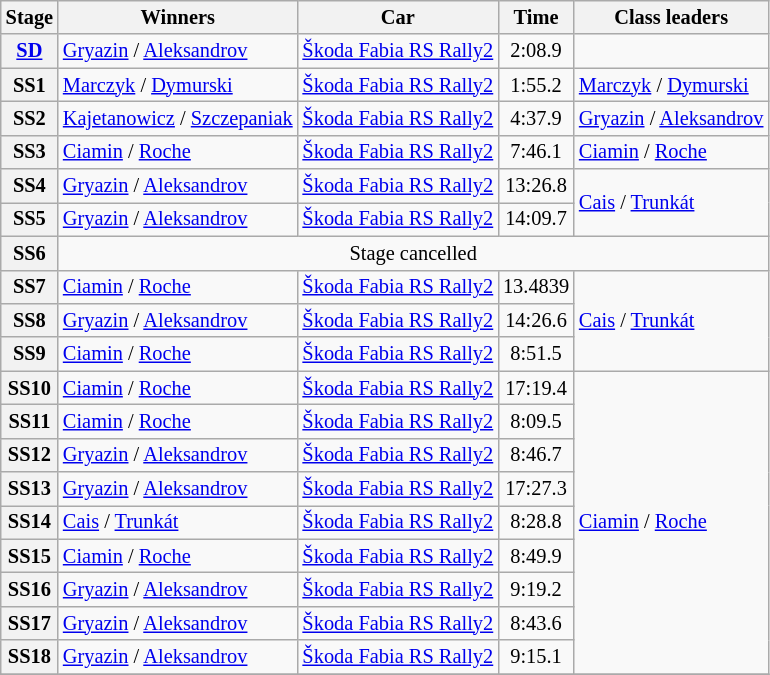<table class="wikitable" style="font-size:85%">
<tr>
<th>Stage</th>
<th>Winners</th>
<th>Car</th>
<th>Time</th>
<th>Class leaders</th>
</tr>
<tr>
<th><a href='#'>SD</a></th>
<td><a href='#'>Gryazin</a> / <a href='#'>Aleksandrov</a></td>
<td><a href='#'>Škoda Fabia RS Rally2</a></td>
<td align="center">2:08.9</td>
<td></td>
</tr>
<tr>
<th>SS1</th>
<td><a href='#'>Marczyk</a> / <a href='#'>Dymurski</a></td>
<td><a href='#'>Škoda Fabia RS Rally2</a></td>
<td align="center">1:55.2</td>
<td><a href='#'>Marczyk</a> / <a href='#'>Dymurski</a></td>
</tr>
<tr>
<th>SS2</th>
<td><a href='#'>Kajetanowicz</a> / <a href='#'>Szczepaniak</a></td>
<td><a href='#'>Škoda Fabia RS Rally2</a></td>
<td align="center">4:37.9</td>
<td><a href='#'>Gryazin</a> / <a href='#'>Aleksandrov</a></td>
</tr>
<tr>
<th>SS3</th>
<td><a href='#'>Ciamin</a> / <a href='#'>Roche</a></td>
<td><a href='#'>Škoda Fabia RS Rally2</a></td>
<td align="center">7:46.1</td>
<td><a href='#'>Ciamin</a> / <a href='#'>Roche</a></td>
</tr>
<tr>
<th>SS4</th>
<td><a href='#'>Gryazin</a> / <a href='#'>Aleksandrov</a></td>
<td><a href='#'>Škoda Fabia RS Rally2</a></td>
<td align="center">13:26.8</td>
<td rowspan="2"><a href='#'>Cais</a> / <a href='#'>Trunkát</a></td>
</tr>
<tr>
<th>SS5</th>
<td><a href='#'>Gryazin</a> / <a href='#'>Aleksandrov</a></td>
<td><a href='#'>Škoda Fabia RS Rally2</a></td>
<td align="center">14:09.7</td>
</tr>
<tr>
<th>SS6</th>
<td align="center" colspan="4">Stage cancelled</td>
</tr>
<tr>
<th>SS7</th>
<td><a href='#'>Ciamin</a> / <a href='#'>Roche</a></td>
<td><a href='#'>Škoda Fabia RS Rally2</a></td>
<td align="center">13.4839</td>
<td rowspan="3"><a href='#'>Cais</a> / <a href='#'>Trunkát</a></td>
</tr>
<tr>
<th>SS8</th>
<td><a href='#'>Gryazin</a> / <a href='#'>Aleksandrov</a></td>
<td><a href='#'>Škoda Fabia RS Rally2</a></td>
<td align="center">14:26.6</td>
</tr>
<tr>
<th>SS9</th>
<td><a href='#'>Ciamin</a> / <a href='#'>Roche</a></td>
<td><a href='#'>Škoda Fabia RS Rally2</a></td>
<td align="center">8:51.5</td>
</tr>
<tr>
<th>SS10</th>
<td><a href='#'>Ciamin</a> / <a href='#'>Roche</a></td>
<td><a href='#'>Škoda Fabia RS Rally2</a></td>
<td align="center">17:19.4</td>
<td rowspan="9"><a href='#'>Ciamin</a> / <a href='#'>Roche</a></td>
</tr>
<tr>
<th>SS11</th>
<td><a href='#'>Ciamin</a> / <a href='#'>Roche</a></td>
<td><a href='#'>Škoda Fabia RS Rally2</a></td>
<td align="center">8:09.5</td>
</tr>
<tr>
<th>SS12</th>
<td><a href='#'>Gryazin</a> / <a href='#'>Aleksandrov</a></td>
<td><a href='#'>Škoda Fabia RS Rally2</a></td>
<td align="center">8:46.7</td>
</tr>
<tr>
<th>SS13</th>
<td><a href='#'>Gryazin</a> / <a href='#'>Aleksandrov</a></td>
<td><a href='#'>Škoda Fabia RS Rally2</a></td>
<td align="center">17:27.3</td>
</tr>
<tr>
<th>SS14</th>
<td><a href='#'>Cais</a> / <a href='#'>Trunkát</a></td>
<td><a href='#'>Škoda Fabia RS Rally2</a></td>
<td align="center">8:28.8</td>
</tr>
<tr>
<th>SS15</th>
<td><a href='#'>Ciamin</a> / <a href='#'>Roche</a></td>
<td><a href='#'>Škoda Fabia RS Rally2</a></td>
<td align="center">8:49.9</td>
</tr>
<tr>
<th>SS16</th>
<td><a href='#'>Gryazin</a> / <a href='#'>Aleksandrov</a></td>
<td><a href='#'>Škoda Fabia RS Rally2</a></td>
<td align="center">9:19.2</td>
</tr>
<tr>
<th>SS17</th>
<td><a href='#'>Gryazin</a> / <a href='#'>Aleksandrov</a></td>
<td><a href='#'>Škoda Fabia RS Rally2</a></td>
<td align="center">8:43.6</td>
</tr>
<tr>
<th>SS18</th>
<td><a href='#'>Gryazin</a> / <a href='#'>Aleksandrov</a></td>
<td><a href='#'>Škoda Fabia RS Rally2</a></td>
<td align="center">9:15.1</td>
</tr>
<tr>
</tr>
</table>
